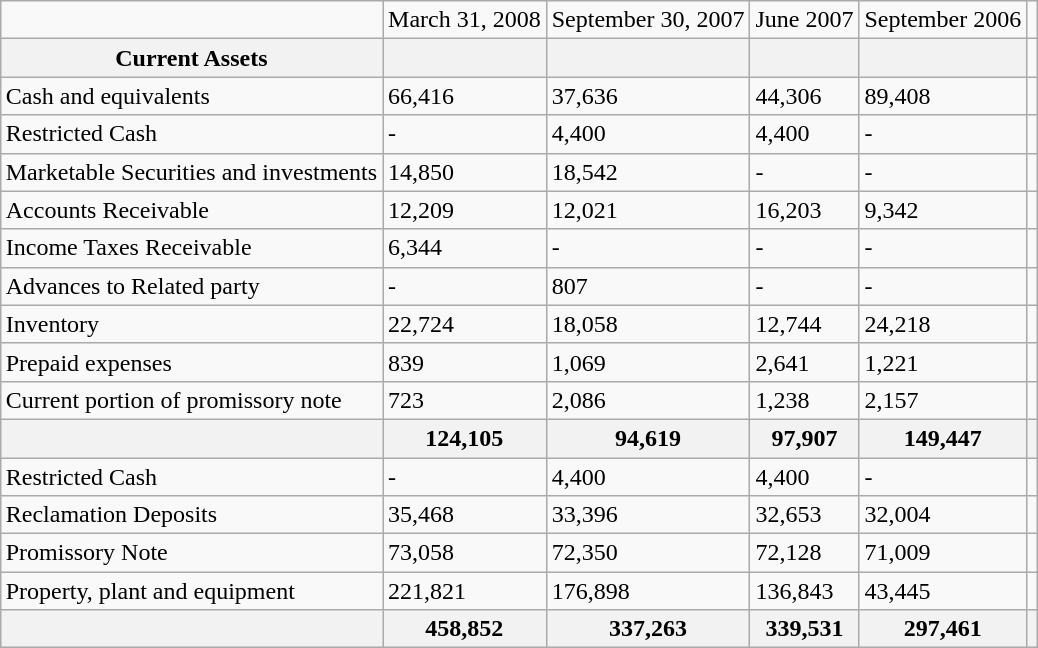<table class="wikitable" style="margin: 1em auto 1em auto">
<tr>
<td></td>
<td>March 31, 2008</td>
<td>September 30, 2007</td>
<td>June 2007</td>
<td>September 2006</td>
<td></td>
</tr>
<tr>
<th>Current Assets</th>
<th></th>
<th></th>
<th></th>
<th></th>
</tr>
<tr>
<td>Cash and equivalents</td>
<td>66,416</td>
<td>37,636</td>
<td>44,306</td>
<td>89,408</td>
<td></td>
</tr>
<tr>
<td>Restricted Cash</td>
<td>-</td>
<td>4,400</td>
<td>4,400</td>
<td>-</td>
<td></td>
</tr>
<tr>
<td>Marketable Securities and investments</td>
<td>14,850</td>
<td>18,542</td>
<td>-</td>
<td>-</td>
<td></td>
</tr>
<tr>
<td>Accounts Receivable</td>
<td>12,209</td>
<td>12,021</td>
<td>16,203</td>
<td>9,342</td>
<td></td>
</tr>
<tr>
<td>Income Taxes Receivable</td>
<td>6,344</td>
<td>-</td>
<td>-</td>
<td>-</td>
<td></td>
</tr>
<tr>
<td>Advances to Related party</td>
<td>-</td>
<td>807</td>
<td>-</td>
<td>-</td>
<td></td>
</tr>
<tr>
<td>Inventory</td>
<td>22,724</td>
<td>18,058</td>
<td>12,744</td>
<td>24,218</td>
<td></td>
</tr>
<tr>
<td>Prepaid expenses</td>
<td>839</td>
<td>1,069</td>
<td>2,641</td>
<td>1,221</td>
<td></td>
</tr>
<tr>
<td>Current portion of promissory note</td>
<td>723</td>
<td>2,086</td>
<td>1,238</td>
<td>2,157</td>
<td></td>
</tr>
<tr>
<th></th>
<th>124,105</th>
<th>94,619</th>
<th>97,907</th>
<th>149,447</th>
<th></th>
</tr>
<tr>
<td>Restricted Cash</td>
<td>-</td>
<td>4,400</td>
<td>4,400</td>
<td>-</td>
<td></td>
</tr>
<tr>
<td>Reclamation Deposits</td>
<td>35,468</td>
<td>33,396</td>
<td>32,653</td>
<td>32,004</td>
</tr>
<tr>
<td>Promissory Note</td>
<td>73,058</td>
<td>72,350</td>
<td>72,128</td>
<td>71,009</td>
<td></td>
</tr>
<tr>
<td>Property, plant and equipment</td>
<td>221,821</td>
<td>176,898</td>
<td>136,843</td>
<td>43,445</td>
<td></td>
</tr>
<tr>
<th></th>
<th>458,852</th>
<th>337,263</th>
<th>339,531</th>
<th>297,461</th>
<th></th>
</tr>
</table>
